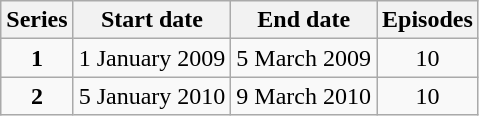<table class="wikitable" style="text-align:center;">
<tr>
<th>Series</th>
<th>Start date</th>
<th>End date</th>
<th>Episodes</th>
</tr>
<tr>
<td><strong>1</strong></td>
<td>1 January 2009</td>
<td>5 March 2009</td>
<td>10</td>
</tr>
<tr>
<td><strong>2</strong></td>
<td>5 January 2010</td>
<td>9 March 2010</td>
<td>10</td>
</tr>
</table>
